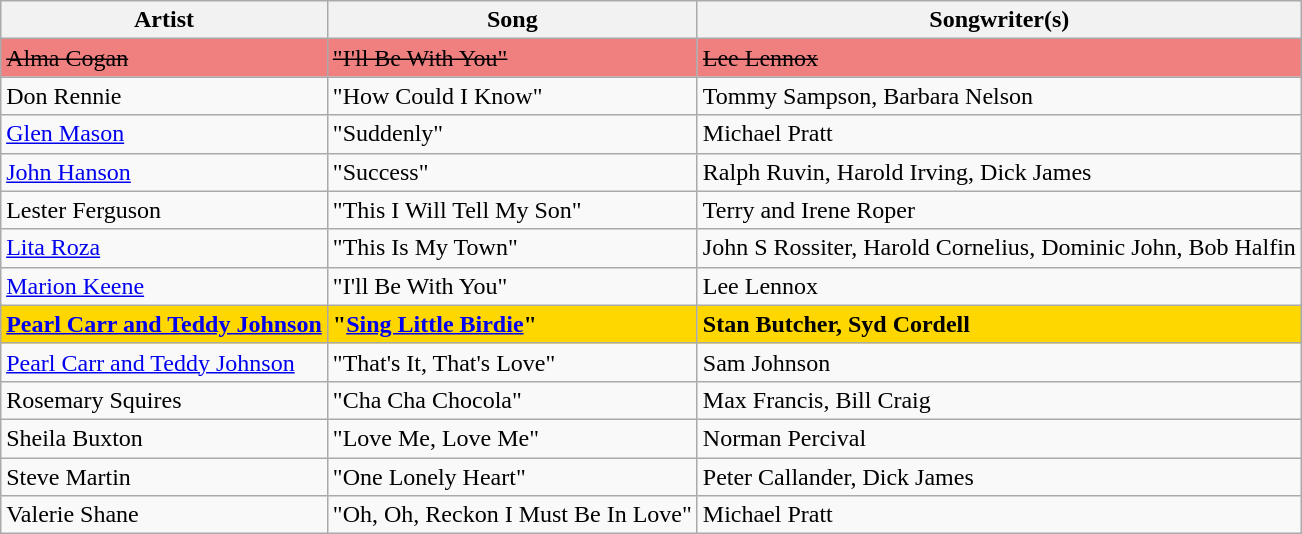<table class="sortable wikitable" style="margin: 1em auto 1em auto">
<tr>
<th>Artist</th>
<th>Song</th>
<th>Songwriter(s)</th>
</tr>
<tr bgcolor="#F08080">
<td><s>Alma Cogan</s></td>
<td><s>"I'll Be With You"</s></td>
<td><s>Lee Lennox</s></td>
</tr>
<tr>
<td>Don Rennie</td>
<td>"How Could I Know"</td>
<td>Tommy Sampson, Barbara Nelson</td>
</tr>
<tr>
<td><a href='#'>Glen Mason</a></td>
<td>"Suddenly"</td>
<td>Michael Pratt</td>
</tr>
<tr>
<td><a href='#'>John Hanson</a></td>
<td>"Success"</td>
<td>Ralph Ruvin, Harold Irving, Dick James</td>
</tr>
<tr>
<td>Lester Ferguson</td>
<td>"This I Will Tell My Son"</td>
<td>Terry and Irene Roper</td>
</tr>
<tr>
<td><a href='#'>Lita Roza</a></td>
<td>"This Is My Town"</td>
<td>John S Rossiter, Harold Cornelius, Dominic John, Bob Halfin</td>
</tr>
<tr>
<td><a href='#'>Marion Keene</a></td>
<td>"I'll Be With You"</td>
<td>Lee Lennox</td>
</tr>
<tr style="font-weight:bold;background:gold;">
<td><a href='#'>Pearl Carr and Teddy Johnson</a></td>
<td>"<a href='#'>Sing Little Birdie</a>"</td>
<td>Stan Butcher, Syd Cordell</td>
</tr>
<tr>
<td><a href='#'>Pearl Carr and Teddy Johnson</a></td>
<td>"That's It, That's Love"</td>
<td>Sam Johnson</td>
</tr>
<tr>
<td>Rosemary Squires</td>
<td>"Cha Cha Chocola"</td>
<td>Max Francis, Bill Craig</td>
</tr>
<tr>
<td>Sheila Buxton</td>
<td>"Love Me, Love Me"</td>
<td>Norman Percival</td>
</tr>
<tr>
<td>Steve Martin</td>
<td>"One Lonely Heart"</td>
<td>Peter Callander, Dick James</td>
</tr>
<tr>
<td>Valerie Shane</td>
<td>"Oh, Oh, Reckon I Must Be In Love"</td>
<td>Michael Pratt</td>
</tr>
</table>
